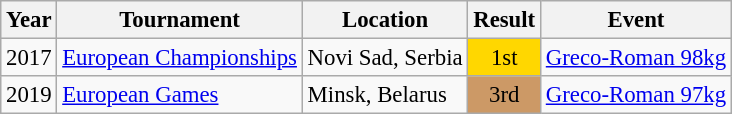<table class="wikitable" style="font-size:95%;">
<tr>
<th>Year</th>
<th>Tournament</th>
<th>Location</th>
<th>Result</th>
<th>Event</th>
</tr>
<tr>
<td>2017</td>
<td><a href='#'>European Championships</a></td>
<td>Novi Sad, Serbia</td>
<td align="center" bgcolor="gold">1st</td>
<td><a href='#'>Greco-Roman 98kg</a></td>
</tr>
<tr>
<td>2019</td>
<td><a href='#'>European Games</a></td>
<td>Minsk, Belarus</td>
<td align="center" bgcolor=cc9966>3rd</td>
<td><a href='#'>Greco-Roman 97kg</a></td>
</tr>
</table>
